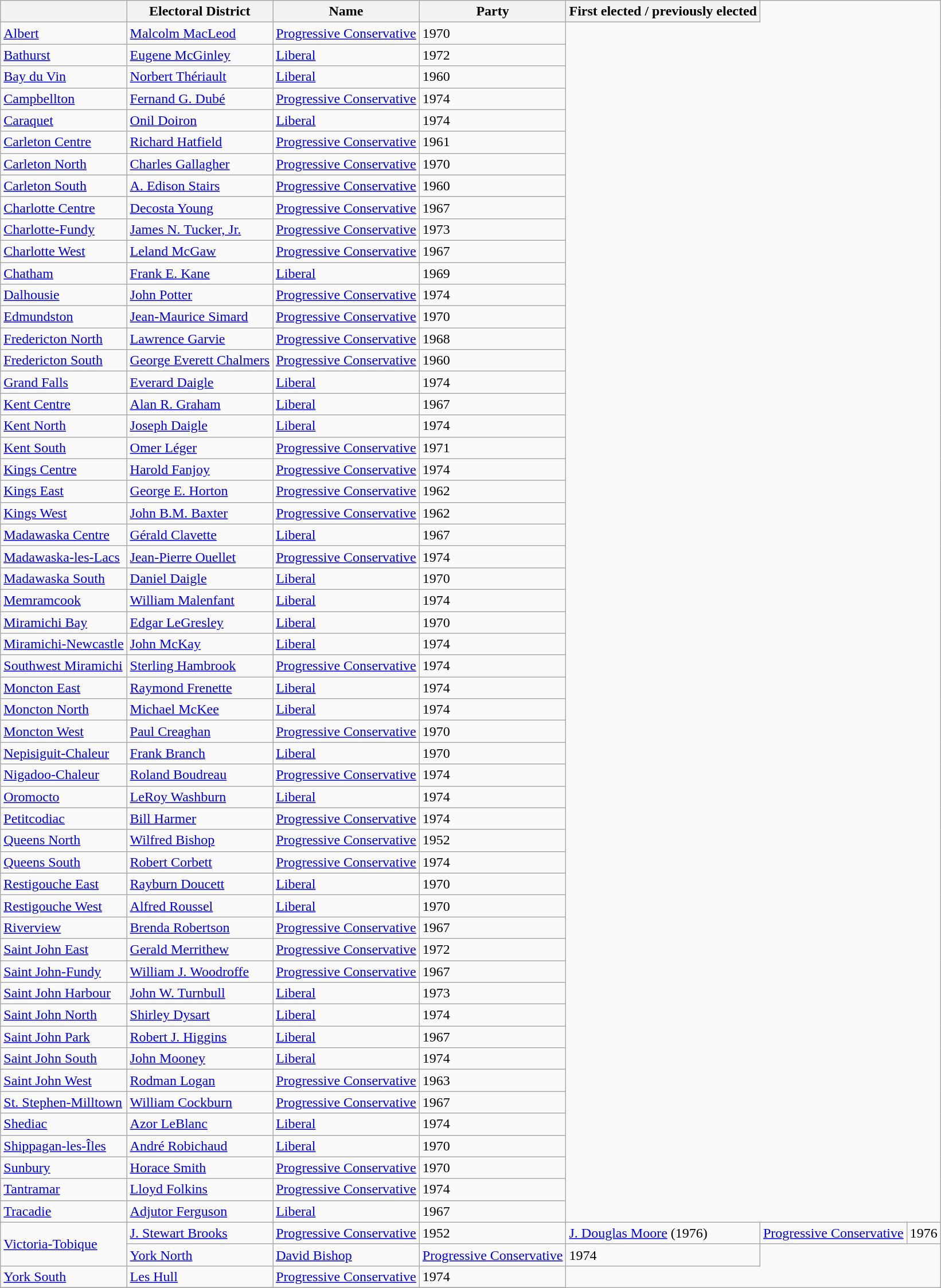<table class="wikitable sortable">
<tr>
<th></th>
<th>Electoral District</th>
<th>Name</th>
<th>Party</th>
<th>First elected / previously elected</th>
</tr>
<tr>
<td><a href='#'>Albert</a></td>
<td><a href='#'>Malcolm MacLeod</a></td>
<td><a href='#'>Progressive Conservative</a></td>
<td>1970</td>
</tr>
<tr>
<td><a href='#'>Bathurst</a></td>
<td><a href='#'>Eugene McGinley</a></td>
<td><a href='#'>Liberal</a></td>
<td>1972</td>
</tr>
<tr>
<td><a href='#'>Bay du Vin</a></td>
<td><a href='#'>Norbert Thériault</a></td>
<td><a href='#'>Liberal</a></td>
<td>1960</td>
</tr>
<tr>
<td><a href='#'>Campbellton</a></td>
<td><a href='#'>Fernand G. Dubé</a></td>
<td><a href='#'>Progressive Conservative</a></td>
<td>1974</td>
</tr>
<tr>
<td><a href='#'>Caraquet</a></td>
<td><a href='#'>Onil Doiron</a></td>
<td><a href='#'>Liberal</a></td>
<td>1974</td>
</tr>
<tr>
<td><a href='#'>Carleton Centre</a></td>
<td><a href='#'>Richard Hatfield</a></td>
<td><a href='#'>Progressive Conservative</a></td>
<td>1961</td>
</tr>
<tr>
<td><a href='#'>Carleton North</a></td>
<td><a href='#'>Charles Gallagher</a></td>
<td><a href='#'>Progressive Conservative</a></td>
<td>1970</td>
</tr>
<tr>
<td><a href='#'>Carleton South</a></td>
<td><a href='#'>A. Edison Stairs</a></td>
<td><a href='#'>Progressive Conservative</a></td>
<td>1960</td>
</tr>
<tr>
<td><a href='#'>Charlotte Centre</a></td>
<td><a href='#'>Decosta Young</a></td>
<td><a href='#'>Progressive Conservative</a></td>
<td>1967</td>
</tr>
<tr>
<td><a href='#'>Charlotte-Fundy</a></td>
<td><a href='#'>James N. Tucker, Jr.</a></td>
<td><a href='#'>Progressive Conservative</a></td>
<td>1973</td>
</tr>
<tr>
<td><a href='#'>Charlotte West</a></td>
<td><a href='#'>Leland McGaw</a></td>
<td><a href='#'>Progressive Conservative</a></td>
<td>1967</td>
</tr>
<tr>
<td><a href='#'>Chatham</a></td>
<td><a href='#'>Frank E. Kane</a></td>
<td><a href='#'>Liberal</a></td>
<td>1969</td>
</tr>
<tr>
<td><a href='#'>Dalhousie</a></td>
<td><a href='#'>John Potter</a></td>
<td><a href='#'>Progressive Conservative</a></td>
<td>1974</td>
</tr>
<tr>
<td><a href='#'>Edmundston</a></td>
<td><a href='#'>Jean-Maurice Simard</a></td>
<td><a href='#'>Progressive Conservative</a></td>
<td>1970</td>
</tr>
<tr>
<td><a href='#'>Fredericton North</a></td>
<td><a href='#'>Lawrence Garvie</a></td>
<td><a href='#'>Progressive Conservative</a></td>
<td>1968</td>
</tr>
<tr>
<td><a href='#'>Fredericton South</a></td>
<td><a href='#'>George Everett Chalmers</a></td>
<td><a href='#'>Progressive Conservative</a></td>
<td>1960</td>
</tr>
<tr>
<td><a href='#'>Grand Falls</a></td>
<td><a href='#'>Everard Daigle</a></td>
<td><a href='#'>Liberal</a></td>
<td>1974</td>
</tr>
<tr>
<td><a href='#'>Kent Centre</a></td>
<td><a href='#'>Alan R. Graham</a></td>
<td><a href='#'>Liberal</a></td>
<td>1967</td>
</tr>
<tr>
<td><a href='#'>Kent North</a></td>
<td><a href='#'>Joseph Daigle</a></td>
<td><a href='#'>Liberal</a></td>
<td>1974</td>
</tr>
<tr>
<td><a href='#'>Kent South</a></td>
<td><a href='#'>Omer Léger</a></td>
<td><a href='#'>Progressive Conservative</a></td>
<td>1971</td>
</tr>
<tr>
<td><a href='#'>Kings Centre</a></td>
<td><a href='#'>Harold Fanjoy</a></td>
<td><a href='#'>Progressive Conservative</a></td>
<td>1974</td>
</tr>
<tr>
<td><a href='#'>Kings East</a></td>
<td><a href='#'>George E. Horton</a></td>
<td><a href='#'>Progressive Conservative</a></td>
<td>1962</td>
</tr>
<tr>
<td><a href='#'>Kings West</a></td>
<td><a href='#'>John B.M. Baxter</a></td>
<td><a href='#'>Progressive Conservative</a></td>
<td>1962</td>
</tr>
<tr>
<td><a href='#'>Madawaska Centre</a></td>
<td><a href='#'>Gérald Clavette</a></td>
<td><a href='#'>Liberal</a></td>
<td>1967</td>
</tr>
<tr>
<td><a href='#'>Madawaska-les-Lacs</a></td>
<td><a href='#'>Jean-Pierre Ouellet</a></td>
<td><a href='#'>Progressive Conservative</a></td>
<td>1974</td>
</tr>
<tr>
<td><a href='#'>Madawaska South</a></td>
<td><a href='#'>Daniel Daigle</a></td>
<td><a href='#'>Liberal</a></td>
<td>1970</td>
</tr>
<tr>
<td><a href='#'>Memramcook</a></td>
<td><a href='#'>William Malenfant</a></td>
<td><a href='#'>Liberal</a></td>
<td>1974</td>
</tr>
<tr>
<td><a href='#'>Miramichi Bay</a></td>
<td><a href='#'>Edgar LeGresley</a></td>
<td><a href='#'>Liberal</a></td>
<td>1970</td>
</tr>
<tr>
<td><a href='#'>Miramichi-Newcastle</a></td>
<td><a href='#'>John McKay</a></td>
<td><a href='#'>Liberal</a></td>
<td>1974</td>
</tr>
<tr>
<td><a href='#'>Southwest Miramichi</a></td>
<td><a href='#'>Sterling Hambrook</a></td>
<td><a href='#'>Progressive Conservative</a></td>
<td>1974</td>
</tr>
<tr>
<td><a href='#'>Moncton East</a></td>
<td><a href='#'>Raymond Frenette</a></td>
<td><a href='#'>Liberal</a></td>
<td>1974</td>
</tr>
<tr>
<td><a href='#'>Moncton North</a></td>
<td><a href='#'>Michael McKee</a></td>
<td><a href='#'>Liberal</a></td>
<td>1974</td>
</tr>
<tr>
<td><a href='#'>Moncton West</a></td>
<td><a href='#'>Paul Creaghan</a></td>
<td><a href='#'>Progressive Conservative</a></td>
<td>1970</td>
</tr>
<tr>
<td><a href='#'>Nepisiguit-Chaleur</a></td>
<td><a href='#'>Frank Branch</a></td>
<td><a href='#'>Liberal</a></td>
<td>1970</td>
</tr>
<tr>
<td><a href='#'>Nigadoo-Chaleur</a></td>
<td><a href='#'>Roland Boudreau</a></td>
<td><a href='#'>Progressive Conservative</a></td>
<td>1974</td>
</tr>
<tr>
<td><a href='#'>Oromocto</a></td>
<td><a href='#'>LeRoy Washburn</a></td>
<td><a href='#'>Liberal</a></td>
<td>1974</td>
</tr>
<tr>
<td><a href='#'>Petitcodiac</a></td>
<td><a href='#'>Bill Harmer</a></td>
<td><a href='#'>Progressive Conservative</a></td>
<td>1974</td>
</tr>
<tr>
<td><a href='#'>Queens North</a></td>
<td><a href='#'>Wilfred Bishop</a></td>
<td><a href='#'>Progressive Conservative</a></td>
<td>1952</td>
</tr>
<tr>
<td><a href='#'>Queens South</a></td>
<td><a href='#'>Robert Corbett</a></td>
<td><a href='#'>Progressive Conservative</a></td>
<td>1974</td>
</tr>
<tr>
<td><a href='#'>Restigouche East</a></td>
<td><a href='#'>Rayburn Doucett</a></td>
<td><a href='#'>Liberal</a></td>
<td>1970</td>
</tr>
<tr>
<td><a href='#'>Restigouche West</a></td>
<td><a href='#'>Alfred Roussel</a></td>
<td><a href='#'>Liberal</a></td>
<td>1970</td>
</tr>
<tr>
<td><a href='#'>Riverview</a></td>
<td><a href='#'>Brenda Robertson</a></td>
<td><a href='#'>Progressive Conservative</a></td>
<td>1967</td>
</tr>
<tr>
<td><a href='#'>Saint John East</a></td>
<td><a href='#'>Gerald Merrithew</a></td>
<td><a href='#'>Progressive Conservative</a></td>
<td>1972</td>
</tr>
<tr>
<td><a href='#'>Saint John-Fundy</a></td>
<td><a href='#'>William J. Woodroffe</a></td>
<td><a href='#'>Progressive Conservative</a></td>
<td>1967</td>
</tr>
<tr>
<td><a href='#'>Saint John Harbour</a></td>
<td><a href='#'>John W. Turnbull</a></td>
<td><a href='#'>Liberal</a></td>
<td>1973</td>
</tr>
<tr>
<td><a href='#'>Saint John North</a></td>
<td><a href='#'>Shirley Dysart</a></td>
<td><a href='#'>Liberal</a></td>
<td>1974</td>
</tr>
<tr>
<td><a href='#'>Saint John Park</a></td>
<td><a href='#'>Robert J. Higgins</a></td>
<td><a href='#'>Liberal</a></td>
<td>1967</td>
</tr>
<tr>
<td><a href='#'>Saint John South</a></td>
<td><a href='#'>John Mooney</a></td>
<td><a href='#'>Liberal</a></td>
<td>1974</td>
</tr>
<tr>
<td><a href='#'>Saint John West</a></td>
<td><a href='#'>Rodman Logan</a></td>
<td><a href='#'>Progressive Conservative</a></td>
<td>1963</td>
</tr>
<tr>
<td><a href='#'>St. Stephen-Milltown</a></td>
<td><a href='#'>William Cockburn</a></td>
<td><a href='#'>Progressive Conservative</a></td>
<td>1967</td>
</tr>
<tr>
<td><a href='#'>Shediac</a></td>
<td><a href='#'>Azor LeBlanc</a></td>
<td><a href='#'>Liberal</a></td>
<td>1974</td>
</tr>
<tr>
<td><a href='#'>Shippagan-les-Îles</a></td>
<td><a href='#'>André Robichaud</a></td>
<td><a href='#'>Liberal</a></td>
<td>1970</td>
</tr>
<tr>
<td><a href='#'>Sunbury</a></td>
<td><a href='#'>Horace Smith</a></td>
<td><a href='#'>Progressive Conservative</a></td>
<td>1970</td>
</tr>
<tr>
<td><a href='#'>Tantramar</a></td>
<td><a href='#'>Lloyd Folkins</a></td>
<td><a href='#'>Progressive Conservative</a></td>
<td>1974</td>
</tr>
<tr>
<td><a href='#'>Tracadie</a></td>
<td><a href='#'>Adjutor Ferguson</a></td>
<td><a href='#'>Liberal</a></td>
<td>1967</td>
</tr>
<tr>
<td rowspan="2"><a href='#'>Victoria-Tobique</a></td>
<td><a href='#'>J. Stewart Brooks</a></td>
<td><a href='#'>Progressive Conservative</a></td>
<td>1952<br></td>
<td><a href='#'>J. Douglas Moore</a> (1976)</td>
<td><a href='#'>Progressive Conservative</a></td>
<td>1976</td>
</tr>
<tr>
<td><a href='#'>York North</a></td>
<td><a href='#'>David Bishop</a></td>
<td><a href='#'>Progressive Conservative</a></td>
<td>1974</td>
</tr>
<tr>
<td><a href='#'>York South</a></td>
<td><a href='#'>Les Hull</a></td>
<td><a href='#'>Progressive Conservative</a></td>
<td>1974</td>
</tr>
<tr>
</tr>
</table>
